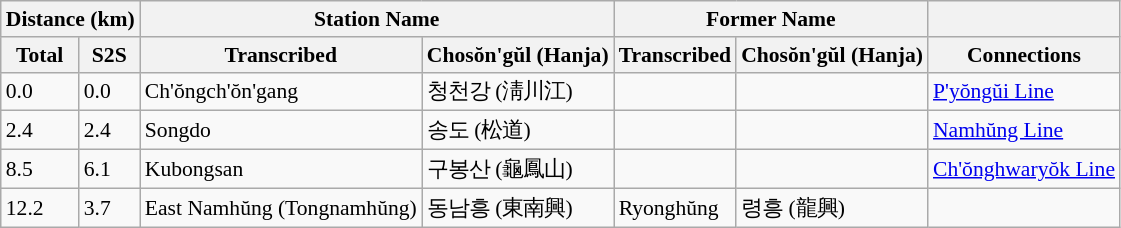<table class="wikitable" style="font-size:90%;">
<tr>
<th colspan="2">Distance (km)</th>
<th colspan="2">Station Name</th>
<th colspan="2">Former Name</th>
<th></th>
</tr>
<tr>
<th>Total</th>
<th>S2S</th>
<th>Transcribed</th>
<th>Chosŏn'gŭl (Hanja)</th>
<th>Transcribed</th>
<th>Chosŏn'gŭl (Hanja)</th>
<th>Connections</th>
</tr>
<tr>
<td>0.0</td>
<td>0.0</td>
<td>Ch'ŏngch'ŏn'gang</td>
<td>청천강 (淸川江)</td>
<td></td>
<td></td>
<td><a href='#'>P'yŏngŭi Line</a></td>
</tr>
<tr>
<td>2.4</td>
<td>2.4</td>
<td>Songdo</td>
<td>송도 (松道)</td>
<td></td>
<td></td>
<td><a href='#'>Namhŭng Line</a></td>
</tr>
<tr>
<td>8.5</td>
<td>6.1</td>
<td>Kubongsan</td>
<td>구봉산 (龜鳳山)</td>
<td></td>
<td></td>
<td><a href='#'>Ch'ŏnghwaryŏk Line</a></td>
</tr>
<tr>
<td>12.2</td>
<td>3.7</td>
<td>East Namhŭng (Tongnamhŭng)</td>
<td>동남흥 (東南興)</td>
<td>Ryonghŭng</td>
<td>령흥 (龍興)</td>
<td></td>
</tr>
</table>
